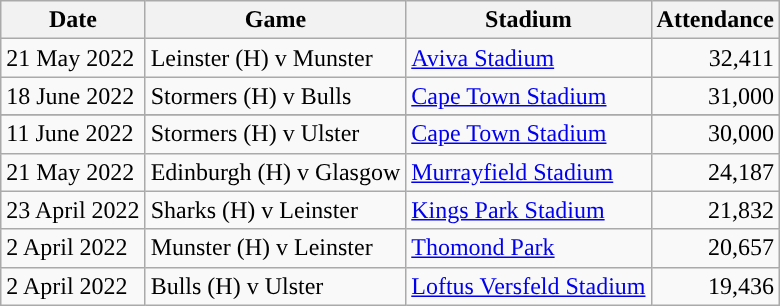<table class="wikitable sortable" style="text-align:left">
<tr>
<th>Date</th>
<th>Game</th>
<th>Stadium</th>
<th>Attendance</th>
</tr>
<tr>
<td>21 May 2022</td>
<td>Leinster (H) v Munster</td>
<td><a href='#'>Aviva Stadium</a></td>
<td style="text-align:right">32,411</td>
</tr>
<tr>
<td>18 June 2022</td>
<td>Stormers (H) v Bulls</td>
<td><a href='#'>Cape Town Stadium</a></td>
<td style="text-align:right">31,000</td>
</tr>
<tr>
</tr>
<tr>
<td>11 June 2022</td>
<td>Stormers (H) v Ulster</td>
<td><a href='#'>Cape Town Stadium</a></td>
<td style="text-align:right">30,000</td>
</tr>
<tr>
<td>21 May 2022</td>
<td>Edinburgh (H) v Glasgow</td>
<td><a href='#'>Murrayfield Stadium</a></td>
<td style="text-align:right">24,187</td>
</tr>
<tr>
<td>23 April 2022</td>
<td>Sharks (H) v Leinster</td>
<td><a href='#'>Kings Park Stadium</a></td>
<td style="text-align:right">21,832</td>
</tr>
<tr>
<td>2 April 2022</td>
<td>Munster (H) v Leinster</td>
<td><a href='#'>Thomond Park</a></td>
<td style="text-align:right">20,657</td>
</tr>
<tr>
<td>2 April 2022</td>
<td>Bulls (H) v Ulster</td>
<td><a href='#'>Loftus Versfeld Stadium</a></td>
<td style="text-align:right">19,436</td>
</tr>
</table>
